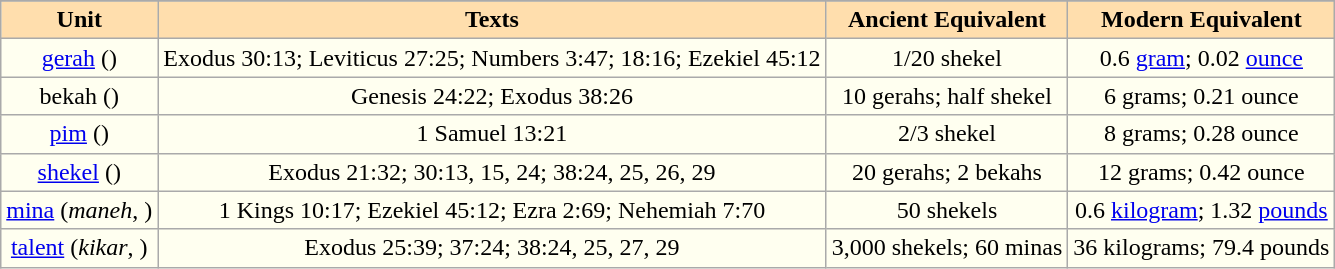<table class="wikitable" style="background:Ivory; text-align:center">
<tr>
</tr>
<tr>
<th style="background:Navajowhite;">Unit</th>
<th style="background:Navajowhite;">Texts</th>
<th style="background:Navajowhite;">Ancient Equivalent</th>
<th style="background:Navajowhite;">Modern Equivalent</th>
</tr>
<tr>
<td><a href='#'>gerah</a> ()</td>
<td>Exodus 30:13; Leviticus 27:25; Numbers 3:47; 18:16; Ezekiel 45:12</td>
<td>1/20 shekel</td>
<td>0.6 <a href='#'>gram</a>; 0.02 <a href='#'>ounce</a></td>
</tr>
<tr>
<td>bekah ()</td>
<td>Genesis 24:22; Exodus 38:26</td>
<td>10 gerahs; half shekel</td>
<td>6 grams; 0.21 ounce</td>
</tr>
<tr>
<td><a href='#'>pim</a> ()</td>
<td>1 Samuel 13:21</td>
<td>2/3 shekel</td>
<td>8 grams; 0.28 ounce</td>
</tr>
<tr>
<td><a href='#'>shekel</a> ()</td>
<td>Exodus 21:32; 30:13, 15, 24; 38:24, 25, 26, 29</td>
<td>20 gerahs; 2 bekahs</td>
<td>12 grams; 0.42 ounce</td>
</tr>
<tr>
<td><a href='#'>mina</a> (<em>maneh</em>, )</td>
<td>1 Kings 10:17; Ezekiel 45:12; Ezra 2:69; Nehemiah 7:70</td>
<td>50 shekels</td>
<td>0.6 <a href='#'>kilogram</a>; 1.32 <a href='#'>pounds</a></td>
</tr>
<tr>
<td><a href='#'>talent</a> (<em>kikar</em>, )</td>
<td>Exodus 25:39; 37:24; 38:24, 25, 27, 29</td>
<td>3,000 shekels; 60 minas</td>
<td>36 kilograms; 79.4 pounds</td>
</tr>
</table>
